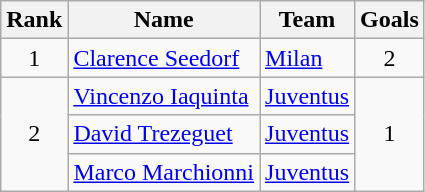<table class="wikitable" style="text-align: center;">
<tr>
<th>Rank</th>
<th>Name</th>
<th>Team</th>
<th>Goals</th>
</tr>
<tr>
<td rowspan"1">1</td>
<td align="left"> <a href='#'>Clarence Seedorf</a></td>
<td align="left"> <a href='#'>Milan</a></td>
<td rowspan="1">2</td>
</tr>
<tr>
<td rowspan="3">2</td>
<td align="left"> <a href='#'>Vincenzo Iaquinta</a></td>
<td align="left"> <a href='#'>Juventus</a></td>
<td rowspan="3">1</td>
</tr>
<tr>
<td align="left"> <a href='#'>David Trezeguet</a></td>
<td align="left"> <a href='#'>Juventus</a></td>
</tr>
<tr>
<td align="left"> <a href='#'>Marco Marchionni</a></td>
<td align="left"> <a href='#'>Juventus</a></td>
</tr>
</table>
